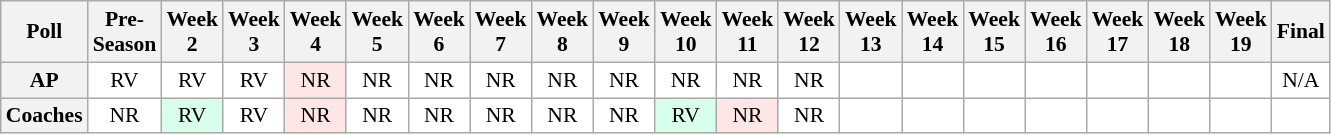<table class="wikitable" style="white-space:nowrap;font-size:90%">
<tr>
<th>Poll</th>
<th>Pre-<br>Season</th>
<th>Week<br>2</th>
<th>Week<br>3</th>
<th>Week<br>4</th>
<th>Week<br>5</th>
<th>Week<br>6</th>
<th>Week<br>7</th>
<th>Week<br>8</th>
<th>Week<br>9</th>
<th>Week<br>10</th>
<th>Week<br>11</th>
<th>Week<br>12</th>
<th>Week<br>13</th>
<th>Week<br>14</th>
<th>Week<br>15</th>
<th>Week<br>16</th>
<th>Week<br>17</th>
<th>Week<br>18</th>
<th>Week<br>19</th>
<th>Final</th>
</tr>
<tr style="text-align:center;">
<th>AP</th>
<td style="background:#FFFFFF;">RV</td>
<td style="background:#FFFFFF;">RV</td>
<td style="background:#FFFFFF;">RV</td>
<td style="background:#FFE6E6;">NR</td>
<td style="background:#FFFFFF;">NR</td>
<td style="background:#FFFFFF;">NR</td>
<td style="background:#FFFFFF;">NR</td>
<td style="background:#FFFFFF;">NR</td>
<td style="background:#FFFFFF;">NR</td>
<td style="background:#FFFFFF;">NR</td>
<td style="background:#FFFFFF;">NR</td>
<td style="background:#FFFFFF;">NR</td>
<td style="background:#FFFFFF;"></td>
<td style="background:#FFFFFF;"></td>
<td style="background:#FFFFFF;"></td>
<td style="background:#FFFFFF;"></td>
<td style="background:#FFFFFF;"></td>
<td style="background:#FFFFFF;"></td>
<td style="background:#FFFFFF;"></td>
<td style="background:#FFFFFF;">N/A</td>
</tr>
<tr style="text-align:center;">
<th>Coaches</th>
<td style="background:#FFFFFF;">NR</td>
<td style="background:#D8FFEB;">RV</td>
<td style="background:#FFFFFF;">RV</td>
<td style="background:#FFE6E6;">NR</td>
<td style="background:#FFFFFF;">NR</td>
<td style="background:#FFFFFF;">NR</td>
<td style="background:#FFFFFF;">NR</td>
<td style="background:#FFFFFF;">NR</td>
<td style="background:#FFFFFF;">NR</td>
<td style="background:#D8FFEB;">RV</td>
<td style="background:#FFE6E6;">NR</td>
<td style="background:#FFFFFF;">NR</td>
<td style="background:#FFFFFF;"></td>
<td style="background:#FFFFFF;"></td>
<td style="background:#FFFFFF;"></td>
<td style="background:#FFFFFF;"></td>
<td style="background:#FFFFFF;"></td>
<td style="background:#FFFFFF;"></td>
<td style="background:#FFFFFF;"></td>
<td style="background:#FFFFFF;"></td>
</tr>
</table>
